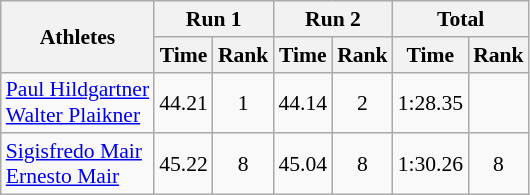<table class="wikitable" border="1" style="font-size:90%">
<tr>
<th rowspan="2">Athletes</th>
<th colspan="2">Run 1</th>
<th colspan="2">Run 2</th>
<th colspan="2">Total</th>
</tr>
<tr>
<th>Time</th>
<th>Rank</th>
<th>Time</th>
<th>Rank</th>
<th>Time</th>
<th>Rank</th>
</tr>
<tr>
<td><a href='#'>Paul Hildgartner</a><br><a href='#'>Walter Plaikner</a></td>
<td align="center">44.21</td>
<td align="center">1</td>
<td align="center">44.14</td>
<td align="center">2</td>
<td align="center">1:28.35</td>
<td align="center"></td>
</tr>
<tr>
<td><a href='#'>Sigisfredo Mair</a><br><a href='#'>Ernesto Mair</a></td>
<td align="center">45.22</td>
<td align="center">8</td>
<td align="center">45.04</td>
<td align="center">8</td>
<td align="center">1:30.26</td>
<td align="center">8</td>
</tr>
</table>
